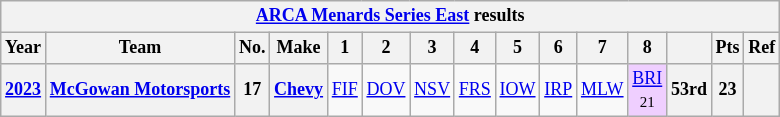<table class="wikitable" style="text-align:center; font-size:75%">
<tr>
<th colspan=15><a href='#'>ARCA Menards Series East</a> results</th>
</tr>
<tr>
<th>Year</th>
<th>Team</th>
<th>No.</th>
<th>Make</th>
<th>1</th>
<th>2</th>
<th>3</th>
<th>4</th>
<th>5</th>
<th>6</th>
<th>7</th>
<th>8</th>
<th></th>
<th>Pts</th>
<th>Ref</th>
</tr>
<tr>
<th><a href='#'>2023</a></th>
<th><a href='#'>McGowan Motorsports</a></th>
<th>17</th>
<th><a href='#'>Chevy</a></th>
<td><a href='#'>FIF</a></td>
<td><a href='#'>DOV</a></td>
<td><a href='#'>NSV</a></td>
<td><a href='#'>FRS</a></td>
<td><a href='#'>IOW</a></td>
<td><a href='#'>IRP</a></td>
<td><a href='#'>MLW</a></td>
<td style="background:#EFCFFF;"><a href='#'>BRI</a><br><small>21</small></td>
<th>53rd</th>
<th>23</th>
<th></th>
</tr>
</table>
